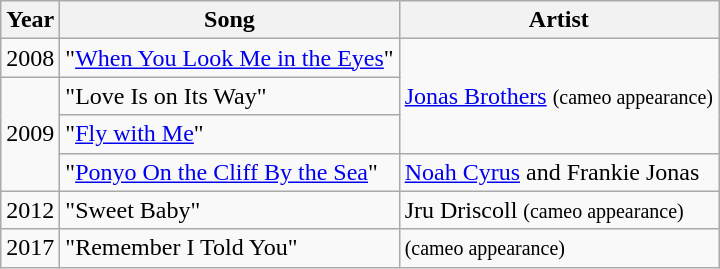<table class="wikitable">
<tr>
<th>Year</th>
<th>Song</th>
<th>Artist</th>
</tr>
<tr>
<td>2008</td>
<td>"<a href='#'>When You Look Me in the Eyes</a>"</td>
<td rowspan="3"><a href='#'>Jonas Brothers</a> <small>(cameo appearance)</small></td>
</tr>
<tr>
<td rowspan="3">2009</td>
<td>"Love Is on Its Way"</td>
</tr>
<tr>
<td>"<a href='#'>Fly with Me</a>"</td>
</tr>
<tr>
<td>"<a href='#'>Ponyo On the Cliff By the Sea</a>"</td>
<td><a href='#'>Noah Cyrus</a> and Frankie Jonas</td>
</tr>
<tr>
<td>2012</td>
<td>"Sweet Baby"</td>
<td>Jru Driscoll <small>(cameo appearance)</small></td>
</tr>
<tr>
<td>2017</td>
<td>"Remember I Told You"</td>
<td> <small>(cameo appearance)</small></td>
</tr>
</table>
